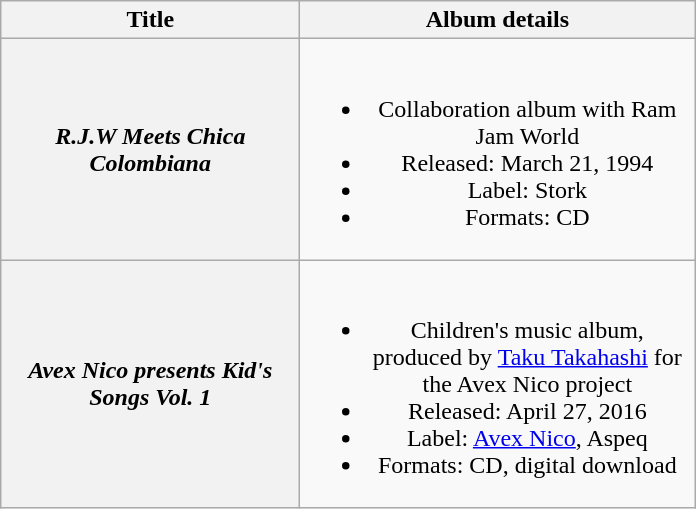<table class="wikitable plainrowheaders" style="text-align:center;">
<tr>
<th style="width:12em;" rowspan="1">Title</th>
<th style="width:16em;" rowspan="1">Album details</th>
</tr>
<tr>
<th scope="row"><em>R.J.W Meets Chica Colombiana</em></th>
<td><br><ul><li>Collaboration album with Ram Jam World</li><li>Released: March 21, 1994</li><li>Label: Stork</li><li>Formats: CD</li></ul></td>
</tr>
<tr>
<th scope="row"><em>Avex Nico presents Kid's Songs Vol. 1</em></th>
<td><br><ul><li>Children's music album, produced by <a href='#'>Taku Takahashi</a> for the Avex Nico project</li><li>Released: April 27, 2016</li><li>Label: <a href='#'>Avex Nico</a>, Aspeq</li><li>Formats: CD, digital download</li></ul></td>
</tr>
</table>
